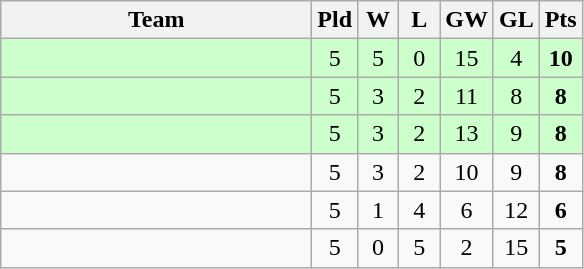<table class="wikitable" style="text-align:center">
<tr>
<th width=200>Team</th>
<th width=20>Pld</th>
<th width=20>W</th>
<th width=20>L</th>
<th width=20>GW</th>
<th width=20>GL</th>
<th width=20>Pts</th>
</tr>
<tr bgcolor=ccffcc>
<td style="text-align:left;"></td>
<td>5</td>
<td>5</td>
<td>0</td>
<td>15</td>
<td>4</td>
<td><strong>10</strong></td>
</tr>
<tr bgcolor=ccffcc>
<td style="text-align:left;"></td>
<td>5</td>
<td>3</td>
<td>2</td>
<td>11</td>
<td>8</td>
<td><strong>8</strong></td>
</tr>
<tr bgcolor=ccffcc>
<td style="text-align:left;"></td>
<td>5</td>
<td>3</td>
<td>2</td>
<td>13</td>
<td>9</td>
<td><strong>8</strong></td>
</tr>
<tr>
<td style="text-align:left;"></td>
<td>5</td>
<td>3</td>
<td>2</td>
<td>10</td>
<td>9</td>
<td><strong>8</strong></td>
</tr>
<tr>
<td style="text-align:left;"></td>
<td>5</td>
<td>1</td>
<td>4</td>
<td>6</td>
<td>12</td>
<td><strong>6</strong></td>
</tr>
<tr>
<td style="text-align:left;"></td>
<td>5</td>
<td>0</td>
<td>5</td>
<td>2</td>
<td>15</td>
<td><strong>5</strong></td>
</tr>
</table>
